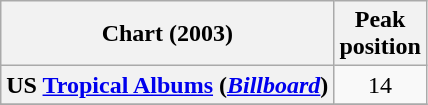<table class="wikitable plainrowheaders">
<tr>
<th>Chart (2003)</th>
<th>Peak<br>position</th>
</tr>
<tr>
<th scope="row">US <a href='#'>Tropical Albums</a> (<em><a href='#'>Billboard</a></em>)</th>
<td style="text-align:center;">14</td>
</tr>
<tr>
</tr>
</table>
